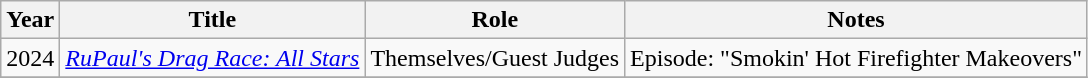<table class="wikitable" style="text-align:center;">
<tr>
<th>Year</th>
<th>Title</th>
<th>Role</th>
<th>Notes</th>
</tr>
<tr>
<td>2024</td>
<td><em><a href='#'>RuPaul's Drag Race: All Stars</a></em></td>
<td>Themselves/Guest Judges</td>
<td>Episode: "Smokin' Hot Firefighter Makeovers"</td>
</tr>
<tr>
</tr>
</table>
